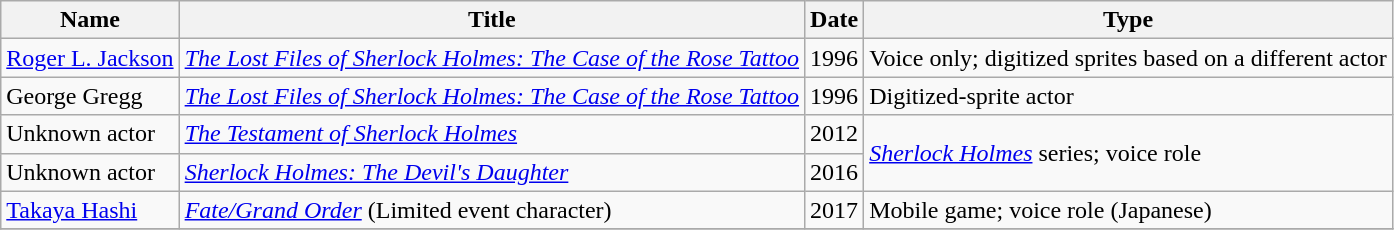<table class="wikitable sortable">
<tr>
<th>Name</th>
<th>Title</th>
<th>Date</th>
<th>Type</th>
</tr>
<tr>
<td><a href='#'>Roger L. Jackson</a></td>
<td><em><a href='#'>The Lost Files of Sherlock Holmes: The Case of the Rose Tattoo</a></em></td>
<td>1996</td>
<td>Voice only; digitized sprites based on a different actor</td>
</tr>
<tr>
<td>George Gregg</td>
<td><em><a href='#'>The Lost Files of Sherlock Holmes: The Case of the Rose Tattoo</a></em></td>
<td>1996</td>
<td>Digitized-sprite actor</td>
</tr>
<tr>
<td>Unknown actor</td>
<td><em><a href='#'>The Testament of Sherlock Holmes</a></em></td>
<td>2012</td>
<td rowspan="2"><a href='#'><em>Sherlock Holmes</em></a> series; voice role</td>
</tr>
<tr>
<td>Unknown actor</td>
<td><em><a href='#'>Sherlock Holmes: The Devil's Daughter</a></em></td>
<td>2016</td>
</tr>
<tr>
<td><a href='#'>Takaya Hashi</a></td>
<td><em><a href='#'>Fate/Grand Order</a></em> (Limited event character)</td>
<td>2017</td>
<td>Mobile game; voice role (Japanese)</td>
</tr>
<tr>
</tr>
</table>
